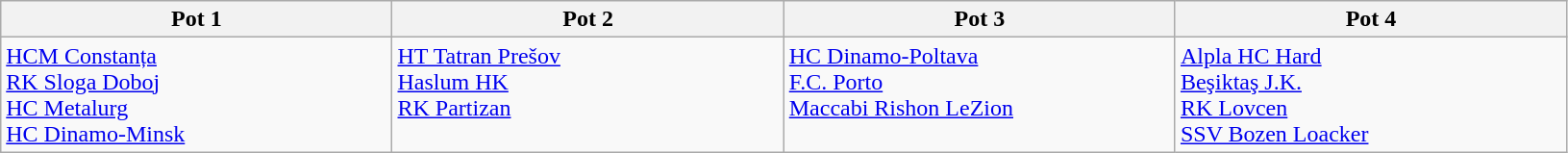<table class="wikitable">
<tr>
<th width=15%>Pot 1</th>
<th width=15%>Pot 2</th>
<th width=15%>Pot 3</th>
<th width=15%>Pot 4</th>
</tr>
<tr>
<td valign="top"> <a href='#'>HCM Constanța</a><br> <a href='#'>RK Sloga Doboj</a><br> <a href='#'>HC Metalurg</a><br> <a href='#'>HC Dinamo-Minsk</a></td>
<td valign="top"> <a href='#'>HT Tatran Prešov</a><br> <a href='#'>Haslum HK</a><br> <a href='#'>RK Partizan</a></td>
<td valign="top"> <a href='#'>HC Dinamo-Poltava</a><br> <a href='#'>F.C. Porto</a><br> <a href='#'>Maccabi Rishon LeZion</a></td>
<td valign="top"> <a href='#'>Alpla HC Hard</a><br> <a href='#'>Beşiktaş J.K.</a><br> <a href='#'>RK Lovcen</a><br> <a href='#'>SSV Bozen Loacker</a></td>
</tr>
</table>
